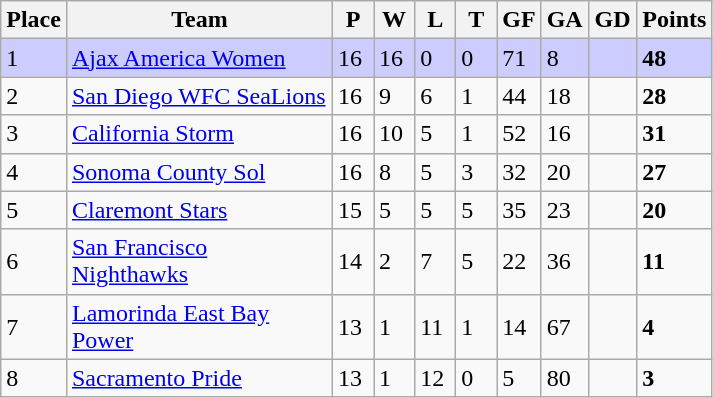<table class="wikitable">
<tr>
<th>Place</th>
<th width="170">Team</th>
<th width="20">P</th>
<th width="20">W</th>
<th width="20">L</th>
<th width="20">T</th>
<th width="20">GF</th>
<th width="20">GA</th>
<th width="25">GD</th>
<th>Points</th>
</tr>
<tr bgcolor=#ccccff>
<td>1</td>
<td><a href='#'>Ajax America Women</a></td>
<td>16</td>
<td>16</td>
<td>0</td>
<td>0</td>
<td>71</td>
<td>8</td>
<td></td>
<td><strong>48</strong></td>
</tr>
<tr>
<td>2</td>
<td><a href='#'>San Diego WFC SeaLions</a></td>
<td>16</td>
<td>9</td>
<td>6</td>
<td>1</td>
<td>44</td>
<td>18</td>
<td></td>
<td><strong>28</strong></td>
</tr>
<tr>
<td>3</td>
<td><a href='#'>California Storm</a></td>
<td>16</td>
<td>10</td>
<td>5</td>
<td>1</td>
<td>52</td>
<td>16</td>
<td></td>
<td><strong>31</strong></td>
</tr>
<tr>
<td>4</td>
<td><a href='#'>Sonoma County Sol</a></td>
<td>16</td>
<td>8</td>
<td>5</td>
<td>3</td>
<td>32</td>
<td>20</td>
<td></td>
<td><strong>27</strong></td>
</tr>
<tr>
<td>5</td>
<td><a href='#'>Claremont Stars</a></td>
<td>15</td>
<td>5</td>
<td>5</td>
<td>5</td>
<td>35</td>
<td>23</td>
<td></td>
<td><strong>20</strong></td>
</tr>
<tr>
<td>6</td>
<td><a href='#'>San Francisco Nighthawks</a></td>
<td>14</td>
<td>2</td>
<td>7</td>
<td>5</td>
<td>22</td>
<td>36</td>
<td></td>
<td><strong>11</strong></td>
</tr>
<tr>
<td>7</td>
<td><a href='#'>Lamorinda East Bay Power</a></td>
<td>13</td>
<td>1</td>
<td>11</td>
<td>1</td>
<td>14</td>
<td>67</td>
<td></td>
<td><strong>4</strong></td>
</tr>
<tr>
<td>8</td>
<td><a href='#'>Sacramento Pride</a></td>
<td>13</td>
<td>1</td>
<td>12</td>
<td>0</td>
<td>5</td>
<td>80</td>
<td></td>
<td><strong>3</strong></td>
</tr>
</table>
